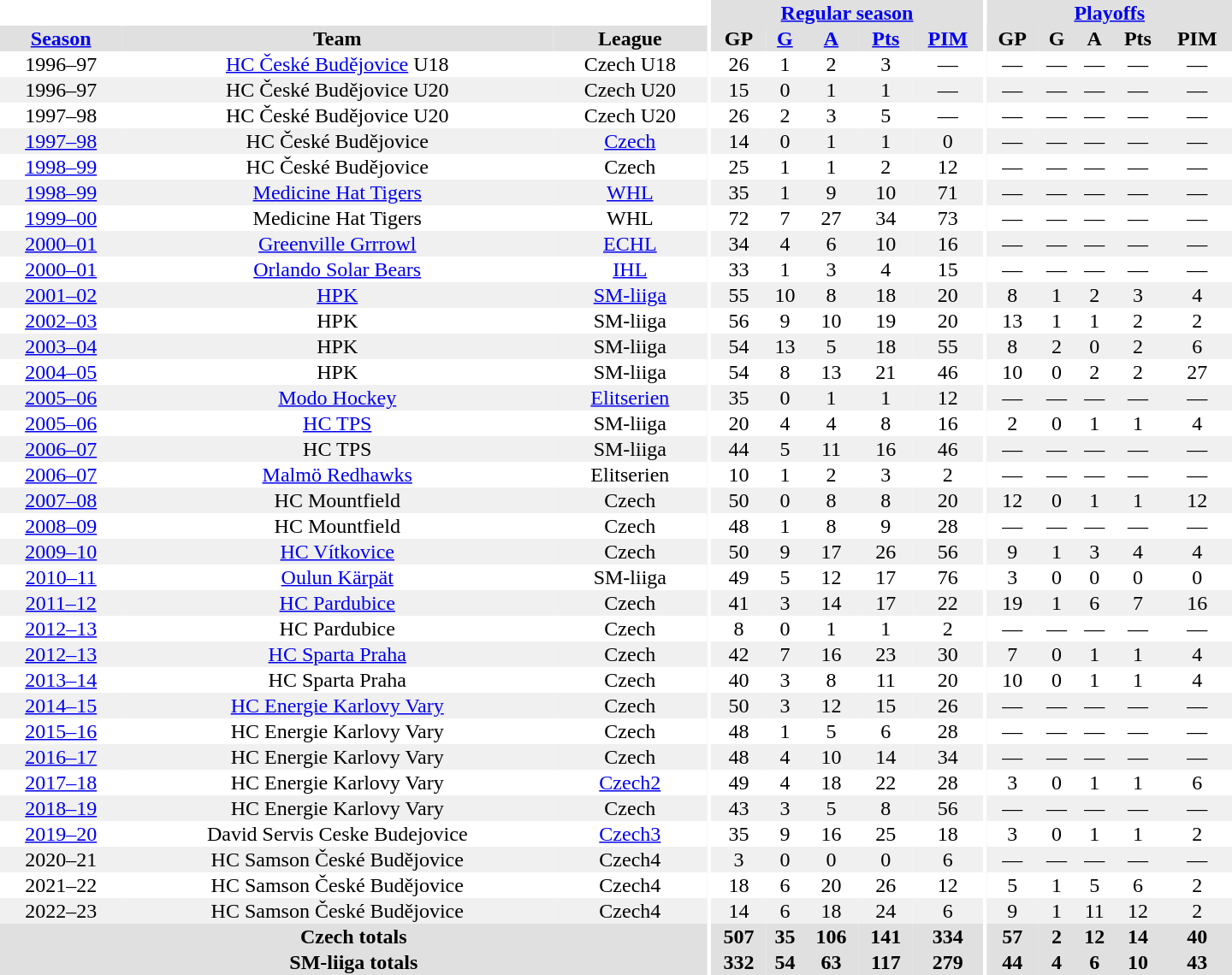<table border="0" cellpadding="1" cellspacing="0" style="text-align:center; width:60em">
<tr bgcolor="#e0e0e0">
<th colspan="3" bgcolor="#ffffff"></th>
<th rowspan="99" bgcolor="#ffffff"></th>
<th colspan="5"><a href='#'>Regular season</a></th>
<th rowspan="99" bgcolor="#ffffff"></th>
<th colspan="5"><a href='#'>Playoffs</a></th>
</tr>
<tr bgcolor="#e0e0e0">
<th><a href='#'>Season</a></th>
<th>Team</th>
<th>League</th>
<th>GP</th>
<th><a href='#'>G</a></th>
<th><a href='#'>A</a></th>
<th><a href='#'>Pts</a></th>
<th><a href='#'>PIM</a></th>
<th>GP</th>
<th>G</th>
<th>A</th>
<th>Pts</th>
<th>PIM</th>
</tr>
<tr>
<td>1996–97</td>
<td><a href='#'>HC České Budějovice</a> U18</td>
<td>Czech U18</td>
<td>26</td>
<td>1</td>
<td>2</td>
<td>3</td>
<td>—</td>
<td>—</td>
<td>—</td>
<td>—</td>
<td>—</td>
<td>—</td>
</tr>
<tr bgcolor="#f0f0f0">
<td>1996–97</td>
<td>HC České Budějovice U20</td>
<td>Czech U20</td>
<td>15</td>
<td>0</td>
<td>1</td>
<td>1</td>
<td>—</td>
<td>—</td>
<td>—</td>
<td>—</td>
<td>—</td>
<td>—</td>
</tr>
<tr>
<td>1997–98</td>
<td>HC České Budějovice U20</td>
<td>Czech U20</td>
<td>26</td>
<td>2</td>
<td>3</td>
<td>5</td>
<td>—</td>
<td>—</td>
<td>—</td>
<td>—</td>
<td>—</td>
<td>—</td>
</tr>
<tr bgcolor="#f0f0f0">
<td><a href='#'>1997–98</a></td>
<td>HC České Budějovice</td>
<td><a href='#'>Czech</a></td>
<td>14</td>
<td>0</td>
<td>1</td>
<td>1</td>
<td>0</td>
<td>—</td>
<td>—</td>
<td>—</td>
<td>—</td>
<td>—</td>
</tr>
<tr>
<td><a href='#'>1998–99</a></td>
<td>HC České Budějovice</td>
<td>Czech</td>
<td>25</td>
<td>1</td>
<td>1</td>
<td>2</td>
<td>12</td>
<td>—</td>
<td>—</td>
<td>—</td>
<td>—</td>
<td>—</td>
</tr>
<tr bgcolor="#f0f0f0">
<td><a href='#'>1998–99</a></td>
<td><a href='#'>Medicine Hat Tigers</a></td>
<td><a href='#'>WHL</a></td>
<td>35</td>
<td>1</td>
<td>9</td>
<td>10</td>
<td>71</td>
<td>—</td>
<td>—</td>
<td>—</td>
<td>—</td>
<td>—</td>
</tr>
<tr>
<td><a href='#'>1999–00</a></td>
<td>Medicine Hat Tigers</td>
<td>WHL</td>
<td>72</td>
<td>7</td>
<td>27</td>
<td>34</td>
<td>73</td>
<td>—</td>
<td>—</td>
<td>—</td>
<td>—</td>
<td>—</td>
</tr>
<tr bgcolor="#f0f0f0">
<td><a href='#'>2000–01</a></td>
<td><a href='#'>Greenville Grrrowl</a></td>
<td><a href='#'>ECHL</a></td>
<td>34</td>
<td>4</td>
<td>6</td>
<td>10</td>
<td>16</td>
<td>—</td>
<td>—</td>
<td>—</td>
<td>—</td>
<td>—</td>
</tr>
<tr>
<td><a href='#'>2000–01</a></td>
<td><a href='#'>Orlando Solar Bears</a></td>
<td><a href='#'>IHL</a></td>
<td>33</td>
<td>1</td>
<td>3</td>
<td>4</td>
<td>15</td>
<td>—</td>
<td>—</td>
<td>—</td>
<td>—</td>
<td>—</td>
</tr>
<tr bgcolor="#f0f0f0">
<td><a href='#'>2001–02</a></td>
<td><a href='#'>HPK</a></td>
<td><a href='#'>SM-liiga</a></td>
<td>55</td>
<td>10</td>
<td>8</td>
<td>18</td>
<td>20</td>
<td>8</td>
<td>1</td>
<td>2</td>
<td>3</td>
<td>4</td>
</tr>
<tr>
<td><a href='#'>2002–03</a></td>
<td>HPK</td>
<td>SM-liiga</td>
<td>56</td>
<td>9</td>
<td>10</td>
<td>19</td>
<td>20</td>
<td>13</td>
<td>1</td>
<td>1</td>
<td>2</td>
<td>2</td>
</tr>
<tr bgcolor="#f0f0f0">
<td><a href='#'>2003–04</a></td>
<td>HPK</td>
<td>SM-liiga</td>
<td>54</td>
<td>13</td>
<td>5</td>
<td>18</td>
<td>55</td>
<td>8</td>
<td>2</td>
<td>0</td>
<td>2</td>
<td>6</td>
</tr>
<tr>
<td><a href='#'>2004–05</a></td>
<td>HPK</td>
<td>SM-liiga</td>
<td>54</td>
<td>8</td>
<td>13</td>
<td>21</td>
<td>46</td>
<td>10</td>
<td>0</td>
<td>2</td>
<td>2</td>
<td>27</td>
</tr>
<tr bgcolor="#f0f0f0">
<td><a href='#'>2005–06</a></td>
<td><a href='#'>Modo Hockey</a></td>
<td><a href='#'>Elitserien</a></td>
<td>35</td>
<td>0</td>
<td>1</td>
<td>1</td>
<td>12</td>
<td>—</td>
<td>—</td>
<td>—</td>
<td>—</td>
<td>—</td>
</tr>
<tr>
<td><a href='#'>2005–06</a></td>
<td><a href='#'>HC TPS</a></td>
<td>SM-liiga</td>
<td>20</td>
<td>4</td>
<td>4</td>
<td>8</td>
<td>16</td>
<td>2</td>
<td>0</td>
<td>1</td>
<td>1</td>
<td>4</td>
</tr>
<tr bgcolor="#f0f0f0">
<td><a href='#'>2006–07</a></td>
<td>HC TPS</td>
<td>SM-liiga</td>
<td>44</td>
<td>5</td>
<td>11</td>
<td>16</td>
<td>46</td>
<td>—</td>
<td>—</td>
<td>—</td>
<td>—</td>
<td>—</td>
</tr>
<tr>
<td><a href='#'>2006–07</a></td>
<td><a href='#'>Malmö Redhawks</a></td>
<td>Elitserien</td>
<td>10</td>
<td>1</td>
<td>2</td>
<td>3</td>
<td>2</td>
<td>—</td>
<td>—</td>
<td>—</td>
<td>—</td>
<td>—</td>
</tr>
<tr bgcolor="#f0f0f0">
<td><a href='#'>2007–08</a></td>
<td>HC Mountfield</td>
<td>Czech</td>
<td>50</td>
<td>0</td>
<td>8</td>
<td>8</td>
<td>20</td>
<td>12</td>
<td>0</td>
<td>1</td>
<td>1</td>
<td>12</td>
</tr>
<tr>
<td><a href='#'>2008–09</a></td>
<td>HC Mountfield</td>
<td>Czech</td>
<td>48</td>
<td>1</td>
<td>8</td>
<td>9</td>
<td>28</td>
<td>—</td>
<td>—</td>
<td>—</td>
<td>—</td>
<td>—</td>
</tr>
<tr bgcolor="#f0f0f0">
<td><a href='#'>2009–10</a></td>
<td><a href='#'>HC Vítkovice</a></td>
<td>Czech</td>
<td>50</td>
<td>9</td>
<td>17</td>
<td>26</td>
<td>56</td>
<td>9</td>
<td>1</td>
<td>3</td>
<td>4</td>
<td>4</td>
</tr>
<tr>
<td><a href='#'>2010–11</a></td>
<td><a href='#'>Oulun Kärpät</a></td>
<td>SM-liiga</td>
<td>49</td>
<td>5</td>
<td>12</td>
<td>17</td>
<td>76</td>
<td>3</td>
<td>0</td>
<td>0</td>
<td>0</td>
<td>0</td>
</tr>
<tr bgcolor="#f0f0f0">
<td><a href='#'>2011–12</a></td>
<td><a href='#'>HC Pardubice</a></td>
<td>Czech</td>
<td>41</td>
<td>3</td>
<td>14</td>
<td>17</td>
<td>22</td>
<td>19</td>
<td>1</td>
<td>6</td>
<td>7</td>
<td>16</td>
</tr>
<tr>
<td><a href='#'>2012–13</a></td>
<td>HC Pardubice</td>
<td>Czech</td>
<td>8</td>
<td>0</td>
<td>1</td>
<td>1</td>
<td>2</td>
<td>—</td>
<td>—</td>
<td>—</td>
<td>—</td>
<td>—</td>
</tr>
<tr bgcolor="#f0f0f0">
<td><a href='#'>2012–13</a></td>
<td><a href='#'>HC Sparta Praha</a></td>
<td>Czech</td>
<td>42</td>
<td>7</td>
<td>16</td>
<td>23</td>
<td>30</td>
<td>7</td>
<td>0</td>
<td>1</td>
<td>1</td>
<td>4</td>
</tr>
<tr>
<td><a href='#'>2013–14</a></td>
<td>HC Sparta Praha</td>
<td>Czech</td>
<td>40</td>
<td>3</td>
<td>8</td>
<td>11</td>
<td>20</td>
<td>10</td>
<td>0</td>
<td>1</td>
<td>1</td>
<td>4</td>
</tr>
<tr bgcolor="#f0f0f0">
<td><a href='#'>2014–15</a></td>
<td><a href='#'>HC Energie Karlovy Vary</a></td>
<td>Czech</td>
<td>50</td>
<td>3</td>
<td>12</td>
<td>15</td>
<td>26</td>
<td>—</td>
<td>—</td>
<td>—</td>
<td>—</td>
<td>—</td>
</tr>
<tr>
<td><a href='#'>2015–16</a></td>
<td>HC Energie Karlovy Vary</td>
<td>Czech</td>
<td>48</td>
<td>1</td>
<td>5</td>
<td>6</td>
<td>28</td>
<td>—</td>
<td>—</td>
<td>—</td>
<td>—</td>
<td>—</td>
</tr>
<tr bgcolor="#f0f0f0">
<td><a href='#'>2016–17</a></td>
<td>HC Energie Karlovy Vary</td>
<td>Czech</td>
<td>48</td>
<td>4</td>
<td>10</td>
<td>14</td>
<td>34</td>
<td>—</td>
<td>—</td>
<td>—</td>
<td>—</td>
<td>—</td>
</tr>
<tr>
<td><a href='#'>2017–18</a></td>
<td>HC Energie Karlovy Vary</td>
<td><a href='#'>Czech2</a></td>
<td>49</td>
<td>4</td>
<td>18</td>
<td>22</td>
<td>28</td>
<td>3</td>
<td>0</td>
<td>1</td>
<td>1</td>
<td>6</td>
</tr>
<tr bgcolor="#f0f0f0">
<td><a href='#'>2018–19</a></td>
<td>HC Energie Karlovy Vary</td>
<td>Czech</td>
<td>43</td>
<td>3</td>
<td>5</td>
<td>8</td>
<td>56</td>
<td>—</td>
<td>—</td>
<td>—</td>
<td>—</td>
<td>—</td>
</tr>
<tr>
<td><a href='#'>2019–20</a></td>
<td>David Servis Ceske Budejovice</td>
<td><a href='#'>Czech3</a></td>
<td>35</td>
<td>9</td>
<td>16</td>
<td>25</td>
<td>18</td>
<td>3</td>
<td>0</td>
<td>1</td>
<td>1</td>
<td>2</td>
</tr>
<tr bgcolor="#f0f0f0">
<td>2020–21</td>
<td>HC Samson České Budějovice</td>
<td>Czech4</td>
<td>3</td>
<td>0</td>
<td>0</td>
<td>0</td>
<td>6</td>
<td>—</td>
<td>—</td>
<td>—</td>
<td>—</td>
<td>—</td>
</tr>
<tr>
<td>2021–22</td>
<td>HC Samson České Budějovice</td>
<td>Czech4</td>
<td>18</td>
<td>6</td>
<td>20</td>
<td>26</td>
<td>12</td>
<td>5</td>
<td>1</td>
<td>5</td>
<td>6</td>
<td>2</td>
</tr>
<tr bgcolor="#f0f0f0">
<td>2022–23</td>
<td>HC Samson České Budějovice</td>
<td>Czech4</td>
<td>14</td>
<td>6</td>
<td>18</td>
<td>24</td>
<td>6</td>
<td>9</td>
<td>1</td>
<td>11</td>
<td>12</td>
<td>2</td>
</tr>
<tr>
</tr>
<tr ALIGN="center" bgcolor="#e0e0e0">
<th colspan="3">Czech totals</th>
<th ALIGN="center">507</th>
<th ALIGN="center">35</th>
<th ALIGN="center">106</th>
<th ALIGN="center">141</th>
<th ALIGN="center">334</th>
<th ALIGN="center">57</th>
<th ALIGN="center">2</th>
<th ALIGN="center">12</th>
<th ALIGN="center">14</th>
<th ALIGN="center">40</th>
</tr>
<tr>
</tr>
<tr ALIGN="center" bgcolor="#e0e0e0">
<th colspan="3">SM-liiga totals</th>
<th ALIGN="center">332</th>
<th ALIGN="center">54</th>
<th ALIGN="center">63</th>
<th ALIGN="center">117</th>
<th ALIGN="center">279</th>
<th ALIGN="center">44</th>
<th ALIGN="center">4</th>
<th ALIGN="center">6</th>
<th ALIGN="center">10</th>
<th ALIGN="center">43</th>
</tr>
</table>
